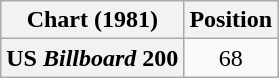<table class="wikitable plainrowheaders" style="text-align:center">
<tr>
<th scope="col">Chart (1981)</th>
<th scope="col">Position</th>
</tr>
<tr>
<th scope="row">US <em>Billboard</em> 200</th>
<td>68</td>
</tr>
</table>
